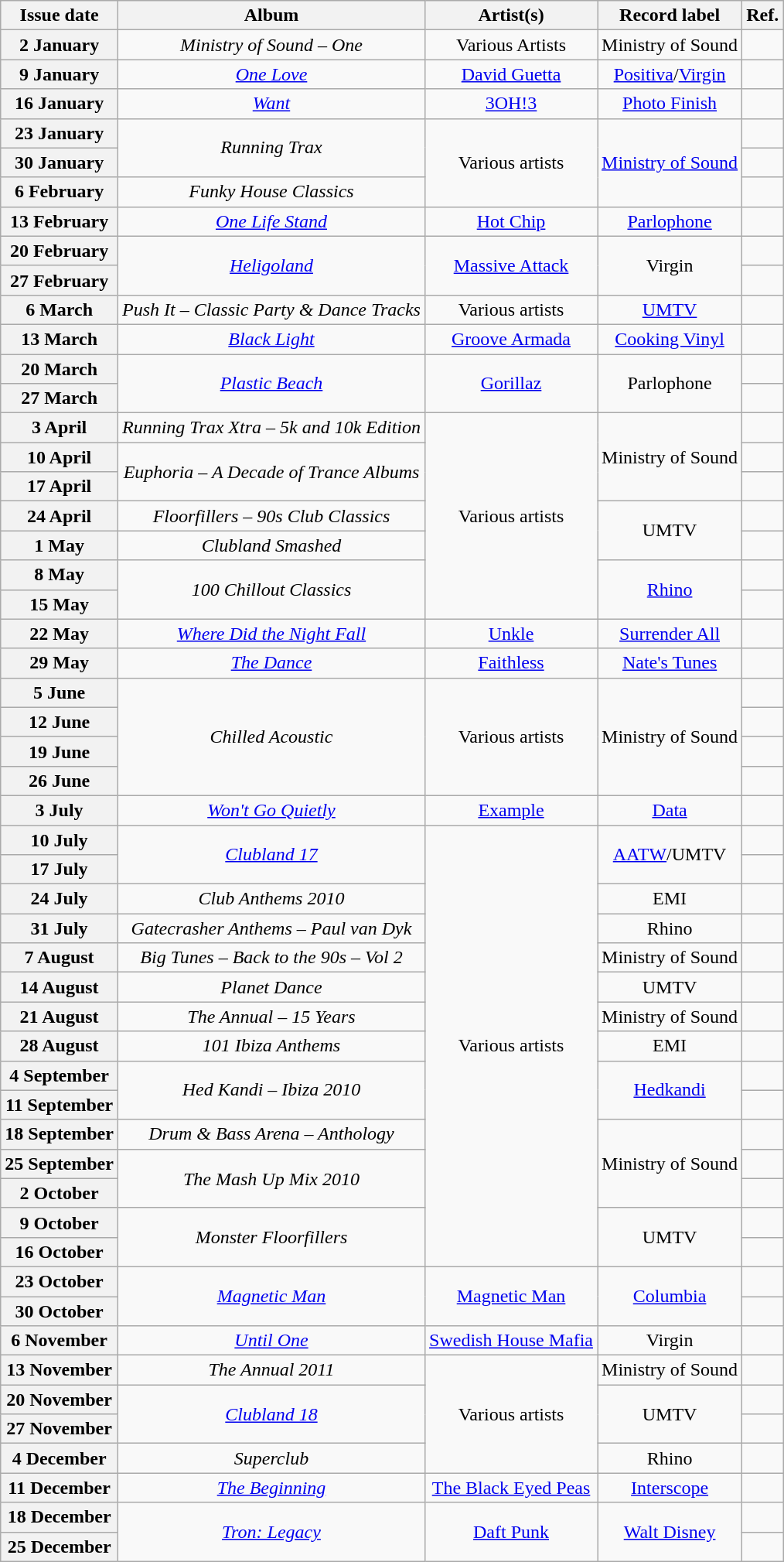<table class="wikitable plainrowheaders">
<tr>
<th scope=col>Issue date</th>
<th scope=col>Album</th>
<th scope=col>Artist(s)</th>
<th scope=col>Record label</th>
<th scope=col>Ref.</th>
</tr>
<tr>
<th scope=row>2 January</th>
<td align=center><em>Ministry of Sound – One</em></td>
<td align=center>Various Artists</td>
<td align=center>Ministry of Sound</td>
<td align=center></td>
</tr>
<tr>
<th scope=row>9 January</th>
<td align=center><em><a href='#'>One Love</a></em></td>
<td align=center><a href='#'>David Guetta</a></td>
<td align=center><a href='#'>Positiva</a>/<a href='#'>Virgin</a></td>
<td align=center></td>
</tr>
<tr>
<th scope=row>16 January</th>
<td align=center><em><a href='#'>Want</a></em></td>
<td align=center><a href='#'>3OH!3</a></td>
<td align=center><a href='#'>Photo Finish</a></td>
<td align=center></td>
</tr>
<tr>
<th scope=row>23 January</th>
<td align=center rowspan="2"><em>Running Trax</em></td>
<td align=center rowspan="3">Various artists</td>
<td align=center rowspan="3"><a href='#'>Ministry of Sound</a></td>
<td align=center></td>
</tr>
<tr>
<th scope=row>30 January</th>
<td align=center></td>
</tr>
<tr>
<th scope=row>6 February</th>
<td align=center><em>Funky House Classics</em></td>
<td align=center></td>
</tr>
<tr>
<th scope=row>13 February</th>
<td align=center><em><a href='#'>One Life Stand</a></em></td>
<td align=center><a href='#'>Hot Chip</a></td>
<td align=center><a href='#'>Parlophone</a></td>
<td align=center></td>
</tr>
<tr>
<th scope=row>20 February</th>
<td align=center rowspan=2><em><a href='#'>Heligoland</a></em></td>
<td align=center rowspan=2><a href='#'>Massive Attack</a></td>
<td align=center rowspan=2>Virgin</td>
<td align=center></td>
</tr>
<tr>
<th scope=row>27 February</th>
<td align=center></td>
</tr>
<tr>
<th scope=row>6 March</th>
<td align=center><em>Push It – Classic Party & Dance Tracks</em></td>
<td align=center>Various artists</td>
<td align=center><a href='#'>UMTV</a></td>
<td align=center></td>
</tr>
<tr>
<th scope=row>13 March</th>
<td align=center><em><a href='#'>Black Light</a></em></td>
<td align=center><a href='#'>Groove Armada</a></td>
<td align=center><a href='#'>Cooking Vinyl</a></td>
<td align=center></td>
</tr>
<tr>
<th scope=row>20 March</th>
<td align=center rowspan=2><em><a href='#'>Plastic Beach</a></em></td>
<td align=center rowspan=2><a href='#'>Gorillaz</a></td>
<td align=center rowspan=2>Parlophone</td>
<td align=center></td>
</tr>
<tr>
<th scope=row>27 March</th>
<td align=center></td>
</tr>
<tr>
<th scope=row>3 April</th>
<td align=center><em>Running Trax Xtra – 5k and 10k Edition</em></td>
<td align=center rowspan="7">Various artists</td>
<td align=center rowspan="3">Ministry of Sound</td>
<td align=center></td>
</tr>
<tr>
<th scope=row>10 April</th>
<td align=center rowspan="2"><em>Euphoria – A Decade of Trance Albums</em></td>
<td align=center></td>
</tr>
<tr>
<th scope=row>17 April</th>
<td align=center></td>
</tr>
<tr>
<th scope=row>24 April</th>
<td align=center><em>Floorfillers – 90s Club Classics</em></td>
<td align=center rowspan=2>UMTV</td>
<td align=center></td>
</tr>
<tr>
<th scope=row>1 May</th>
<td align=center><em>Clubland Smashed</em></td>
<td align=center></td>
</tr>
<tr>
<th scope=row>8 May</th>
<td align=center rowspan="2"><em>100 Chillout Classics</em></td>
<td align=center rowspan="2"><a href='#'>Rhino</a></td>
<td align=center></td>
</tr>
<tr>
<th scope=row>15 May</th>
<td align=center></td>
</tr>
<tr>
<th scope=row>22 May</th>
<td align=center><em><a href='#'>Where Did the Night Fall</a></em></td>
<td align=center><a href='#'>Unkle</a></td>
<td align=center><a href='#'>Surrender All</a></td>
<td align=center></td>
</tr>
<tr>
<th scope=row>29 May</th>
<td align=center><em><a href='#'>The Dance</a></em></td>
<td align=center><a href='#'>Faithless</a></td>
<td align=center><a href='#'>Nate's Tunes</a></td>
<td align=center></td>
</tr>
<tr>
<th scope=row>5 June</th>
<td align=center rowspan="4"><em>Chilled Acoustic</em></td>
<td align=center rowspan="4">Various artists</td>
<td align=center rowspan="4">Ministry of Sound</td>
<td align=center></td>
</tr>
<tr>
<th scope=row>12 June</th>
<td align=center></td>
</tr>
<tr>
<th scope=row>19 June</th>
<td align=center></td>
</tr>
<tr>
<th scope=row>26 June</th>
<td align=center></td>
</tr>
<tr>
<th scope=row>3 July</th>
<td align=center><em><a href='#'>Won't Go Quietly</a></em></td>
<td align=center><a href='#'>Example</a></td>
<td align=center><a href='#'>Data</a></td>
<td align=center></td>
</tr>
<tr>
<th scope=row>10 July</th>
<td align=center rowspan="2"><em><a href='#'>Clubland 17</a></em></td>
<td align=center rowspan="15">Various artists</td>
<td align=center rowspan="2"><a href='#'>AATW</a>/UMTV</td>
<td align=center></td>
</tr>
<tr>
<th scope=row>17 July</th>
<td align=center></td>
</tr>
<tr>
<th scope=row>24 July</th>
<td align=center><em>Club Anthems 2010</em></td>
<td align=center>EMI</td>
<td align=center></td>
</tr>
<tr>
<th scope=row>31 July</th>
<td align=center><em>Gatecrasher Anthems – Paul van Dyk</em></td>
<td align=center>Rhino</td>
<td align=center></td>
</tr>
<tr>
<th scope=row>7 August</th>
<td align=center><em>Big Tunes – Back to the 90s – Vol 2</em></td>
<td align=center>Ministry of Sound</td>
<td align=center></td>
</tr>
<tr>
<th scope=row>14 August</th>
<td align=center><em>Planet Dance</em></td>
<td align=center>UMTV</td>
<td align=center></td>
</tr>
<tr>
<th scope=row>21 August</th>
<td align=center><em>The Annual – 15 Years</em></td>
<td align=center>Ministry of Sound</td>
<td align=center></td>
</tr>
<tr>
<th scope=row>28 August</th>
<td align=center><em>101 Ibiza Anthems</em></td>
<td align=center>EMI</td>
<td align=center></td>
</tr>
<tr>
<th scope=row>4 September</th>
<td align=center rowspan="2"><em>Hed Kandi – Ibiza 2010</em></td>
<td align=center rowspan="2"><a href='#'>Hedkandi</a></td>
<td align=center></td>
</tr>
<tr>
<th scope=row>11 September</th>
<td align=center></td>
</tr>
<tr>
<th scope=row>18 September</th>
<td align=center><em>Drum & Bass Arena – Anthology</em></td>
<td align=center rowspan="3">Ministry of Sound</td>
<td align=center></td>
</tr>
<tr>
<th scope=row>25 September</th>
<td align=center rowspan="2"><em>The Mash Up Mix 2010</em></td>
<td align=center></td>
</tr>
<tr>
<th scope=row>2 October</th>
<td align=center></td>
</tr>
<tr>
<th scope=row>9 October</th>
<td align=center rowspan="2"><em>Monster Floorfillers</em></td>
<td align=center rowspan="2">UMTV</td>
<td align=center></td>
</tr>
<tr>
<th scope=row>16 October</th>
<td align=center></td>
</tr>
<tr>
<th scope=row>23 October</th>
<td align=center rowspan=2><em><a href='#'>Magnetic Man</a></em></td>
<td align=center rowspan=2><a href='#'>Magnetic Man</a></td>
<td align=center rowspan=2><a href='#'>Columbia</a></td>
<td align=center></td>
</tr>
<tr>
<th scope=row>30 October</th>
<td align=center></td>
</tr>
<tr>
<th scope=row>6 November</th>
<td align=center><em><a href='#'>Until One</a></em></td>
<td align=center><a href='#'>Swedish House Mafia</a></td>
<td align=center>Virgin</td>
<td align=center></td>
</tr>
<tr>
<th scope=row>13 November</th>
<td align=center><em>The Annual 2011</em></td>
<td align=center rowspan="4">Various artists</td>
<td align=center>Ministry of Sound</td>
<td align=center></td>
</tr>
<tr>
<th scope=row>20 November</th>
<td align=center rowspan="2"><em><a href='#'>Clubland 18</a></em></td>
<td align=center rowspan="2">UMTV</td>
<td align=center></td>
</tr>
<tr>
<th scope=row>27 November</th>
<td align=center></td>
</tr>
<tr>
<th scope=row>4 December</th>
<td align=center><em>Superclub</em></td>
<td align=center>Rhino</td>
<td align=center></td>
</tr>
<tr>
<th scope=row>11 December</th>
<td align=center><em><a href='#'>The Beginning</a></em></td>
<td align=center><a href='#'>The Black Eyed Peas</a></td>
<td align=center><a href='#'>Interscope</a></td>
<td align=center></td>
</tr>
<tr>
<th scope=row>18 December</th>
<td align=center rowspan=3><em><a href='#'>Tron: Legacy</a></em></td>
<td align=center rowspan=3><a href='#'>Daft Punk</a></td>
<td align=center rowspan=3><a href='#'>Walt Disney</a></td>
<td align=center></td>
</tr>
<tr>
<th scope=row>25 December</th>
<td align=center></td>
</tr>
</table>
